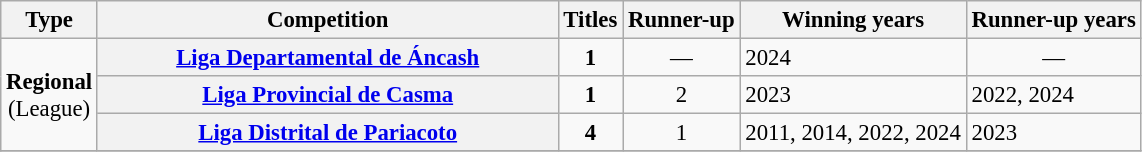<table class="wikitable plainrowheaders" style="font-size:95%; text-align:center;">
<tr>
<th>Type</th>
<th width=300px>Competition</th>
<th>Titles</th>
<th>Runner-up</th>
<th>Winning years</th>
<th>Runner-up years</th>
</tr>
<tr>
<td rowspan=3><strong>Regional</strong><br>(League)</td>
<th scope=col><a href='#'>Liga Departamental de Áncash</a></th>
<td><strong>1</strong></td>
<td style="text-align:center;">—</td>
<td align="left">2024</td>
<td style="text-align:center;">—</td>
</tr>
<tr>
<th scope=col><a href='#'>Liga Provincial de Casma</a></th>
<td><strong>1</strong></td>
<td>2</td>
<td align="left">2023</td>
<td align="left">2022, 2024</td>
</tr>
<tr>
<th scope=col><a href='#'>Liga Distrital de Pariacoto</a></th>
<td><strong>4</strong></td>
<td>1</td>
<td align="left">2011, 2014, 2022, 2024</td>
<td align="left">2023</td>
</tr>
<tr>
</tr>
</table>
